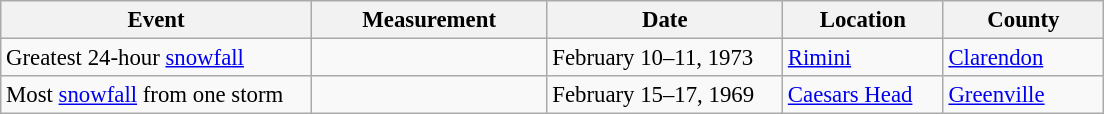<table class="wikitable" style="font-size: 95%;" |>
<tr>
<th width="200">Event</th>
<th width="150">Measurement</th>
<th width="150">Date</th>
<th width="100">Location</th>
<th width = "100">County</th>
</tr>
<tr>
<td>Greatest 24-hour <a href='#'>snowfall</a></td>
<td></td>
<td>February 10–11, 1973</td>
<td><a href='#'>Rimini</a></td>
<td><a href='#'>Clarendon</a></td>
</tr>
<tr>
<td>Most <a href='#'>snowfall</a> from one storm </td>
<td></td>
<td>February 15–17, 1969</td>
<td><a href='#'>Caesars Head</a></td>
<td><a href='#'>Greenville</a></td>
</tr>
</table>
